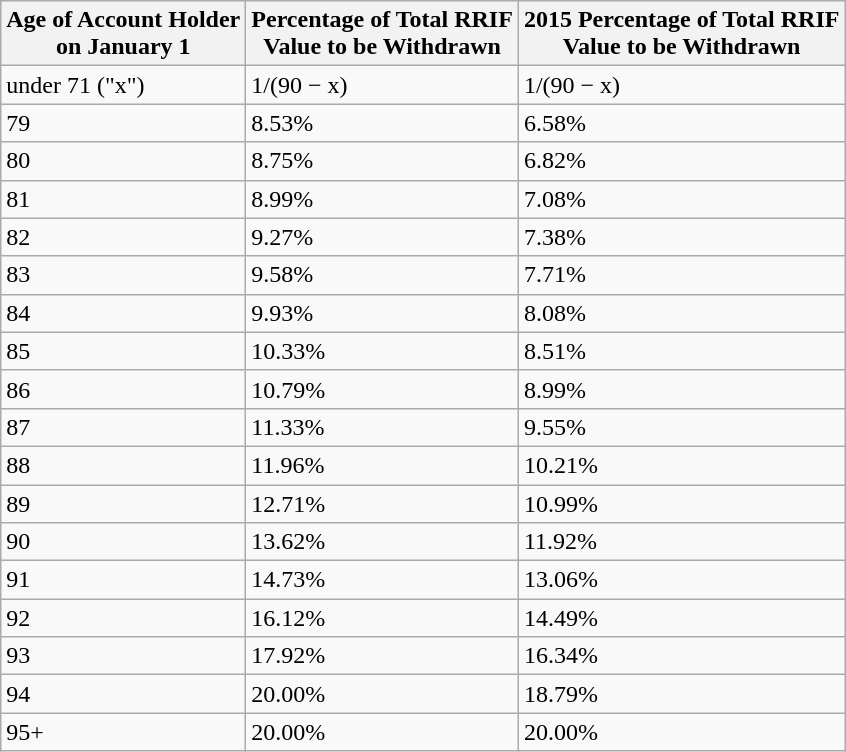<table class="wikitable">
<tr>
<th>Age of Account Holder<br>on January 1</th>
<th>Percentage of Total RRIF<br>Value to be Withdrawn</th>
<th>2015 Percentage of Total RRIF<br>Value to be Withdrawn</th>
</tr>
<tr>
<td>under 71 ("x")</td>
<td>1/(90 − x)</td>
<td>1/(90 − x)</td>
</tr>
<tr>
<td>79</td>
<td>8.53%</td>
<td>6.58%</td>
</tr>
<tr>
<td>80</td>
<td>8.75%</td>
<td>6.82%</td>
</tr>
<tr>
<td>81</td>
<td>8.99%</td>
<td>7.08%</td>
</tr>
<tr>
<td>82</td>
<td>9.27%</td>
<td>7.38%</td>
</tr>
<tr>
<td>83</td>
<td>9.58%</td>
<td>7.71%</td>
</tr>
<tr>
<td>84</td>
<td>9.93%</td>
<td>8.08%</td>
</tr>
<tr>
<td>85</td>
<td>10.33%</td>
<td>8.51%</td>
</tr>
<tr>
<td>86</td>
<td>10.79%</td>
<td>8.99%</td>
</tr>
<tr>
<td>87</td>
<td>11.33%</td>
<td>9.55%</td>
</tr>
<tr>
<td>88</td>
<td>11.96%</td>
<td>10.21%</td>
</tr>
<tr>
<td>89</td>
<td>12.71%</td>
<td>10.99%</td>
</tr>
<tr>
<td>90</td>
<td>13.62%</td>
<td>11.92%</td>
</tr>
<tr>
<td>91</td>
<td>14.73%</td>
<td>13.06%</td>
</tr>
<tr>
<td>92</td>
<td>16.12%</td>
<td>14.49%</td>
</tr>
<tr>
<td>93</td>
<td>17.92%</td>
<td>16.34%</td>
</tr>
<tr>
<td>94</td>
<td>20.00%</td>
<td>18.79%</td>
</tr>
<tr>
<td>95+</td>
<td>20.00%</td>
<td>20.00%</td>
</tr>
</table>
